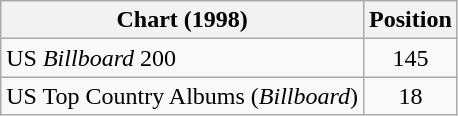<table class="wikitable sortable">
<tr>
<th>Chart (1998)</th>
<th>Position</th>
</tr>
<tr>
<td>US <em>Billboard</em> 200</td>
<td style="text-align:center;">145</td>
</tr>
<tr>
<td>US Top Country Albums (<em>Billboard</em>)</td>
<td style="text-align:center;">18</td>
</tr>
</table>
